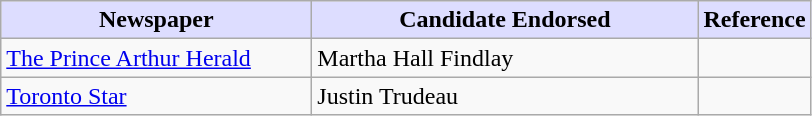<table class="wikitable">
<tr>
<th style="background:#ddf; width:200px;">Newspaper</th>
<th style="background:#ddf; width:250px;">Candidate Endorsed</th>
<th style="background:#ddf; width:50px;">Reference</th>
</tr>
<tr>
<td><a href='#'>The Prince Arthur Herald</a></td>
<td>Martha Hall Findlay</td>
<td></td>
</tr>
<tr>
<td><a href='#'>Toronto Star</a></td>
<td>Justin Trudeau</td>
<td></td>
</tr>
</table>
